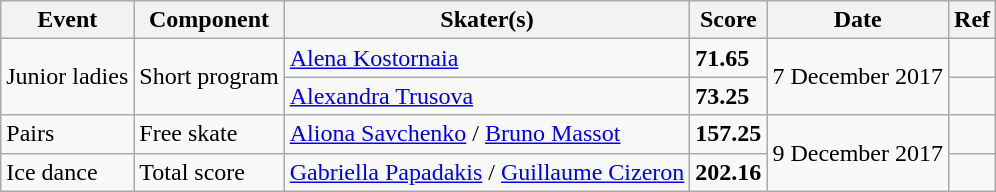<table class="wikitable sortable">
<tr>
<th>Event</th>
<th>Component</th>
<th>Skater(s)</th>
<th>Score</th>
<th>Date</th>
<th>Ref</th>
</tr>
<tr>
<td rowspan=2>Junior ladies</td>
<td rowspan=2>Short program</td>
<td> <a href='#'>Alena Kostornaia</a></td>
<td><strong>71.65</strong></td>
<td rowspan=2>7 December 2017</td>
<td></td>
</tr>
<tr>
<td> <a href='#'>Alexandra Trusova</a></td>
<td><strong>73.25</strong></td>
<td></td>
</tr>
<tr>
<td>Pairs</td>
<td>Free skate</td>
<td> <a href='#'>Aliona Savchenko</a> / <a href='#'>Bruno Massot</a></td>
<td><strong>157.25</strong></td>
<td rowspan=2>9 December 2017</td>
<td></td>
</tr>
<tr>
<td>Ice dance</td>
<td>Total score</td>
<td> <a href='#'>Gabriella Papadakis</a> / <a href='#'>Guillaume Cizeron</a></td>
<td><strong>202.16</strong></td>
<td></td>
</tr>
</table>
